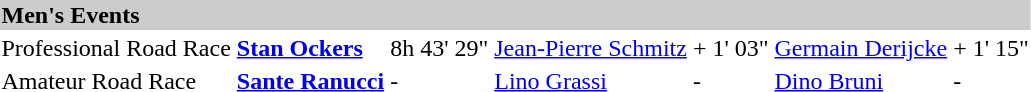<table>
<tr bgcolor="#cccccc">
<td colspan=7><strong>Men's Events</strong></td>
</tr>
<tr>
<td>Professional Road Race<br></td>
<td><strong><a href='#'>Stan Ockers</a></strong><br><small></small></td>
<td>8h 43' 29"</td>
<td><a href='#'>Jean-Pierre Schmitz</a><br><small></small></td>
<td>+ 1' 03"</td>
<td><a href='#'>Germain Derijcke</a><br><small></small></td>
<td>+ 1' 15"</td>
</tr>
<tr>
<td>Amateur Road Race</td>
<td><strong><a href='#'>Sante Ranucci</a></strong><br><small></small></td>
<td>-</td>
<td><a href='#'>Lino Grassi</a><br><small></small></td>
<td>-</td>
<td><a href='#'>Dino Bruni</a><br><small></small></td>
<td>-</td>
</tr>
<tr>
</tr>
</table>
